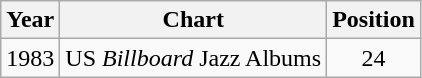<table class="wikitable">
<tr>
<th>Year</th>
<th>Chart</th>
<th>Position</th>
</tr>
<tr>
<td>1983</td>
<td>US <em>Billboard</em> Jazz Albums</td>
<td align="center">24</td>
</tr>
</table>
